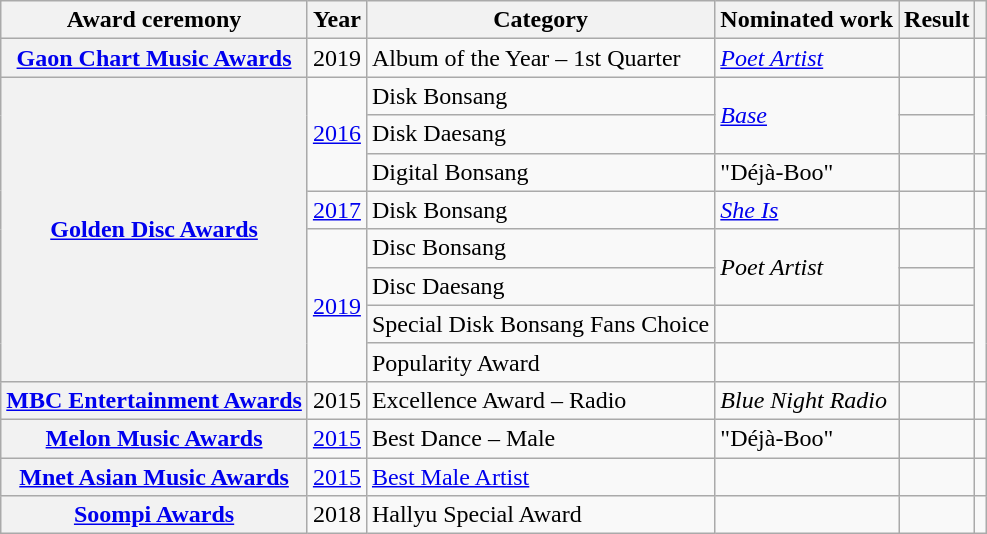<table class="wikitable plainrowheaders sortable">
<tr>
<th scope="col">Award ceremony</th>
<th scope="col">Year</th>
<th scope="col">Category</th>
<th scope="col">Nominated work</th>
<th scope="col">Result</th>
<th scope="col" class="unsortable"></th>
</tr>
<tr>
<th scope="row"><a href='#'>Gaon Chart Music Awards</a></th>
<td style="text-align:center">2019</td>
<td>Album of the Year – 1st Quarter</td>
<td><em><a href='#'>Poet  Artist</a></em></td>
<td></td>
<td style="text-align:center"></td>
</tr>
<tr>
<th scope="row" rowspan="8"><a href='#'>Golden Disc Awards</a></th>
<td rowspan="3" style="text-align:center"><a href='#'>2016</a></td>
<td>Disk Bonsang</td>
<td rowspan="2"><em><a href='#'>Base</a></em></td>
<td></td>
<td rowspan="2" style="text-align:center"></td>
</tr>
<tr>
<td>Disk Daesang</td>
<td></td>
</tr>
<tr>
<td>Digital Bonsang</td>
<td data-sort-value="Déjà-Boo">"Déjà-Boo"</td>
<td></td>
<td style="text-align:center"></td>
</tr>
<tr>
<td style="text-align:center"><a href='#'>2017</a></td>
<td>Disk Bonsang</td>
<td><em><a href='#'>She Is</a></em></td>
<td></td>
<td style="text-align:center"></td>
</tr>
<tr>
<td rowspan="4" style="text-align:center"><a href='#'>2019</a></td>
<td>Disc Bonsang</td>
<td rowspan="2"><em>Poet  Artist</em></td>
<td></td>
<td rowspan="4" style="text-align:center"></td>
</tr>
<tr>
<td>Disc Daesang</td>
<td></td>
</tr>
<tr>
<td>Special Disk Bonsang Fans Choice</td>
<td></td>
<td></td>
</tr>
<tr>
<td>Popularity Award</td>
<td></td>
<td></td>
</tr>
<tr>
<th scope="row"><a href='#'>MBC Entertainment Awards</a></th>
<td style="text-align:center">2015</td>
<td>Excellence Award – Radio</td>
<td><em>Blue Night Radio</em></td>
<td></td>
<td style="text-align:center"></td>
</tr>
<tr>
<th scope="row"><a href='#'>Melon Music Awards</a></th>
<td style="text-align:center"><a href='#'>2015</a></td>
<td>Best Dance – Male</td>
<td data-sort-value="Déjà-Boo">"Déjà-Boo"</td>
<td></td>
<td style="text-align:center"></td>
</tr>
<tr>
<th scope="row"><a href='#'>Mnet Asian Music Awards</a></th>
<td style="text-align:center"><a href='#'>2015</a></td>
<td><a href='#'>Best Male Artist</a></td>
<td></td>
<td></td>
<td style="text-align:center"></td>
</tr>
<tr>
<th scope="row"><a href='#'>Soompi Awards</a></th>
<td style="text-align:center">2018</td>
<td>Hallyu Special Award</td>
<td></td>
<td></td>
<td style="text-align:center"></td>
</tr>
</table>
